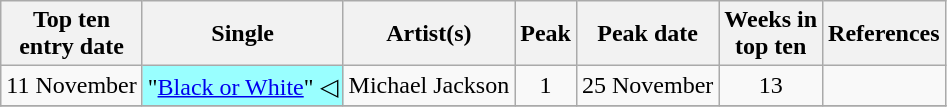<table class="wikitable sortable">
<tr>
<th>Top ten<br>entry date</th>
<th>Single</th>
<th>Artist(s)</th>
<th data-sort-type="number">Peak</th>
<th>Peak date</th>
<th data-sort-type="number">Weeks in<br>top ten</th>
<th>References</th>
</tr>
<tr>
<td>11 November</td>
<td style="background:#9ff;">"<a href='#'>Black or White</a>" ◁</td>
<td>Michael Jackson</td>
<td style="text-align:center;">1</td>
<td>25 November</td>
<td style="text-align:center;">13</td>
<td style="text-align:center;"></td>
</tr>
<tr>
</tr>
</table>
